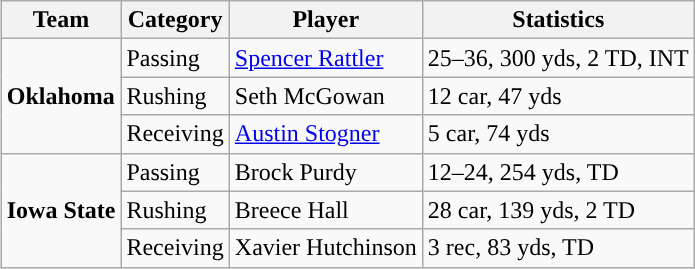<table class="wikitable" style="float: right;">
<tr>
<th>Team</th>
<th>Category</th>
<th>Player</th>
<th>Statistics</th>
</tr>
<tr>
<td rowspan=3><strong>Oklahoma</strong></td>
<td>Passing</td>
<td><a href='#'>Spencer Rattler</a></td>
<td>25–36, 300 yds, 2 TD, INT</td>
</tr>
<tr>
<td>Rushing</td>
<td>Seth McGowan</td>
<td>12 car, 47 yds</td>
</tr>
<tr>
<td>Receiving</td>
<td><a href='#'>Austin Stogner</a></td>
<td>5 car, 74 yds</td>
</tr>
<tr>
<td rowspan=3><strong>Iowa State</strong></td>
<td>Passing</td>
<td>Brock Purdy</td>
<td>12–24, 254 yds, TD</td>
</tr>
<tr>
<td>Rushing</td>
<td>Breece Hall</td>
<td>28 car, 139 yds, 2 TD</td>
</tr>
<tr>
<td>Receiving</td>
<td>Xavier Hutchinson</td>
<td>3 rec, 83 yds, TD</td>
</tr>
</table>
